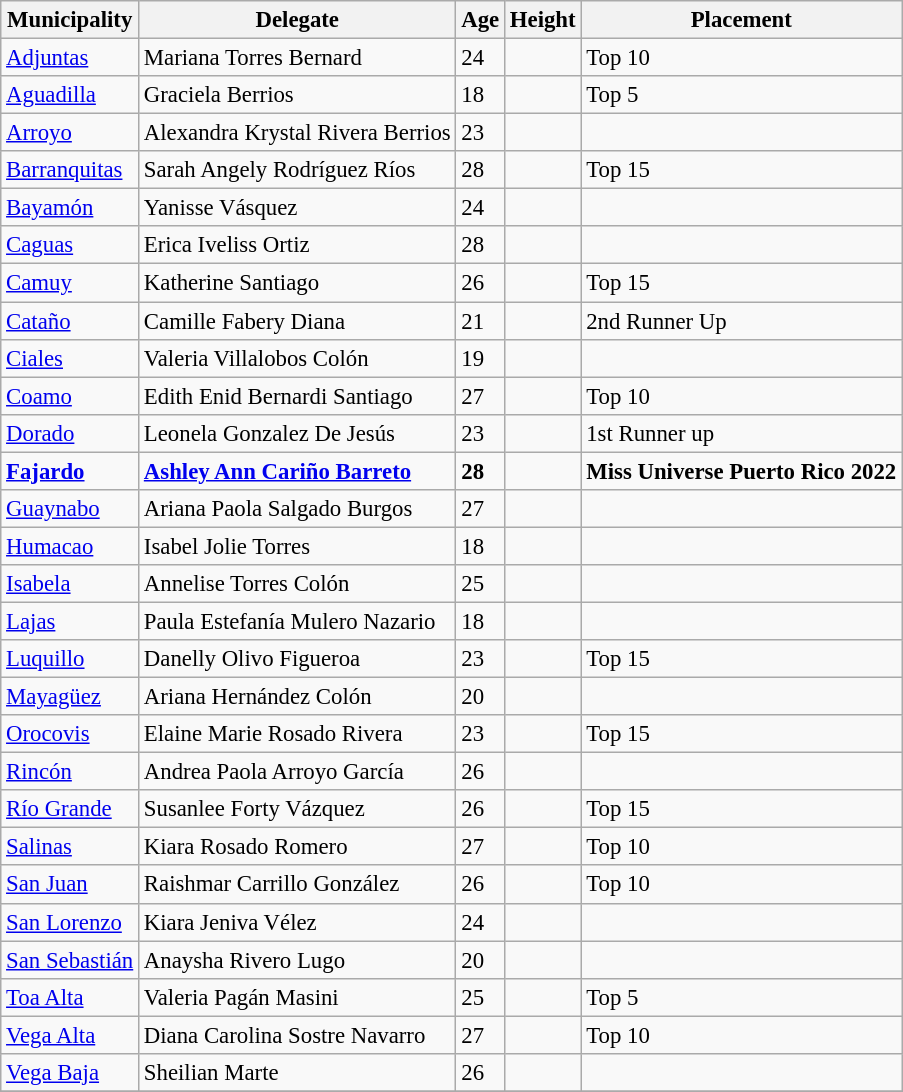<table class="wikitable sortable" style="font-size:95%;">
<tr>
<th>Municipality</th>
<th>Delegate</th>
<th>Age</th>
<th>Height</th>
<th>Placement</th>
</tr>
<tr>
<td><a href='#'>Adjuntas</a></td>
<td>Mariana Torres Bernard</td>
<td>24</td>
<td></td>
<td>Top 10</td>
</tr>
<tr>
<td><a href='#'>Aguadilla</a></td>
<td>Graciela Berrios</td>
<td>18</td>
<td></td>
<td>Top 5</td>
</tr>
<tr>
<td><a href='#'>Arroyo</a></td>
<td>Alexandra Krystal Rivera Berrios</td>
<td>23</td>
<td></td>
<td></td>
</tr>
<tr>
<td><a href='#'>Barranquitas</a></td>
<td>Sarah Angely Rodríguez Ríos</td>
<td>28</td>
<td></td>
<td>Top 15</td>
</tr>
<tr>
<td><a href='#'>Bayamón</a></td>
<td>Yanisse Vásquez</td>
<td>24</td>
<td></td>
<td></td>
</tr>
<tr>
<td><a href='#'>Caguas</a></td>
<td>Erica Iveliss Ortiz</td>
<td>28</td>
<td></td>
<td></td>
</tr>
<tr>
<td><a href='#'>Camuy</a></td>
<td>Katherine Santiago</td>
<td>26</td>
<td></td>
<td>Top 15</td>
</tr>
<tr>
<td><a href='#'>Cataño</a></td>
<td>Camille Fabery Diana</td>
<td>21</td>
<td></td>
<td>2nd Runner Up</td>
</tr>
<tr>
<td><a href='#'>Ciales</a></td>
<td>Valeria Villalobos Colón</td>
<td>19</td>
<td></td>
<td></td>
</tr>
<tr>
<td><a href='#'>Coamo</a></td>
<td>Edith Enid Bernardi Santiago</td>
<td>27</td>
<td></td>
<td>Top 10</td>
</tr>
<tr>
<td><a href='#'>Dorado</a></td>
<td>Leonela Gonzalez De Jesús</td>
<td>23</td>
<td></td>
<td>1st Runner up</td>
</tr>
<tr>
<td><strong><a href='#'>Fajardo</a></strong></td>
<td><strong><a href='#'>Ashley Ann Cariño Barreto</a></strong></td>
<td><strong>28</strong></td>
<td><strong></strong></td>
<td><strong>Miss Universe Puerto Rico 2022</strong></td>
</tr>
<tr>
<td><a href='#'>Guaynabo</a></td>
<td>Ariana Paola Salgado Burgos</td>
<td>27</td>
<td></td>
<td></td>
</tr>
<tr>
<td><a href='#'>Humacao</a></td>
<td>Isabel Jolie Torres</td>
<td>18</td>
<td></td>
<td></td>
</tr>
<tr>
<td><a href='#'>Isabela</a></td>
<td>Annelise Torres Colón</td>
<td>25</td>
<td></td>
<td></td>
</tr>
<tr>
<td><a href='#'>Lajas</a></td>
<td>Paula Estefanía Mulero Nazario</td>
<td>18</td>
<td></td>
<td></td>
</tr>
<tr>
<td><a href='#'>Luquillo</a></td>
<td>Danelly Olivo Figueroa</td>
<td>23</td>
<td></td>
<td>Top 15</td>
</tr>
<tr>
<td><a href='#'>Mayagüez</a></td>
<td>Ariana Hernández Colón</td>
<td>20</td>
<td></td>
<td></td>
</tr>
<tr>
<td><a href='#'>Orocovis</a></td>
<td>Elaine Marie Rosado Rivera</td>
<td>23</td>
<td></td>
<td>Top 15</td>
</tr>
<tr>
<td><a href='#'>Rincón</a></td>
<td>Andrea Paola Arroyo García</td>
<td>26</td>
<td></td>
<td></td>
</tr>
<tr>
<td><a href='#'>Río Grande</a></td>
<td>Susanlee Forty Vázquez</td>
<td>26</td>
<td></td>
<td>Top 15</td>
</tr>
<tr>
<td><a href='#'>Salinas</a></td>
<td>Kiara Rosado Romero</td>
<td>27</td>
<td></td>
<td>Top 10</td>
</tr>
<tr>
<td><a href='#'>San Juan</a></td>
<td>Raishmar Carrillo González</td>
<td>26</td>
<td></td>
<td>Top 10</td>
</tr>
<tr>
<td><a href='#'>San Lorenzo</a></td>
<td>Kiara Jeniva Vélez</td>
<td>24</td>
<td></td>
<td></td>
</tr>
<tr>
<td><a href='#'>San Sebastián</a></td>
<td>Anaysha Rivero Lugo</td>
<td>20</td>
<td></td>
<td></td>
</tr>
<tr>
<td><a href='#'>Toa Alta</a></td>
<td>Valeria Pagán Masini</td>
<td>25</td>
<td></td>
<td>Top 5</td>
</tr>
<tr>
<td><a href='#'>Vega Alta</a></td>
<td>Diana Carolina Sostre Navarro</td>
<td>27</td>
<td></td>
<td>Top 10</td>
</tr>
<tr>
<td><a href='#'>Vega Baja</a></td>
<td>Sheilian Marte</td>
<td>26</td>
<td></td>
<td></td>
</tr>
<tr>
</tr>
</table>
